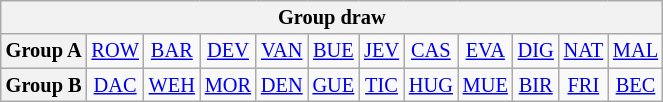<table class="wikitable" style="text-align:center; font-size:85%">
<tr>
<th colspan="12">Group draw</th>
</tr>
<tr>
<th>Group A</th>
<td> <a href='#'>ROW</a></td>
<td> <a href='#'>BAR</a></td>
<td> <a href='#'>DEV</a></td>
<td> <a href='#'>VAN</a></td>
<td> <a href='#'>BUE</a></td>
<td> <a href='#'>JEV</a></td>
<td> <a href='#'>CAS</a></td>
<td> <a href='#'>EVA</a></td>
<td> <a href='#'>DIG</a></td>
<td> <a href='#'>NAT</a></td>
<td> <a href='#'>MAL</a></td>
</tr>
<tr>
<th>Group B</th>
<td> <a href='#'>DAC</a></td>
<td> <a href='#'>WEH</a></td>
<td> <a href='#'>MOR</a></td>
<td> <a href='#'>DEN</a></td>
<td> <a href='#'>GUE</a></td>
<td> <a href='#'>TIC</a></td>
<td> <a href='#'>HUG</a></td>
<td> <a href='#'>MUE</a></td>
<td> <a href='#'>BIR</a></td>
<td> <a href='#'>FRI</a></td>
<td> <a href='#'>BEC</a></td>
</tr>
</table>
